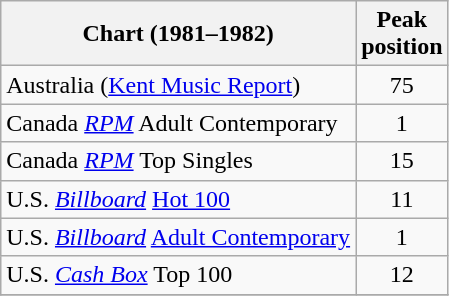<table class="wikitable sortable">
<tr>
<th>Chart (1981–1982)</th>
<th>Peak<br>position</th>
</tr>
<tr>
<td>Australia (<a href='#'>Kent Music Report</a>)</td>
<td style="text-align:center;">75</td>
</tr>
<tr>
<td>Canada <em><a href='#'>RPM</a></em> Adult Contemporary</td>
<td style="text-align:center;">1</td>
</tr>
<tr>
<td>Canada <em><a href='#'>RPM</a></em> Top Singles</td>
<td style="text-align:center;">15</td>
</tr>
<tr>
<td>U.S. <em><a href='#'>Billboard</a></em> <a href='#'>Hot 100</a></td>
<td style="text-align:center;">11</td>
</tr>
<tr>
<td>U.S. <em><a href='#'>Billboard</a></em> <a href='#'>Adult Contemporary</a></td>
<td style="text-align:center;">1</td>
</tr>
<tr>
<td>U.S. <a href='#'><em>Cash Box</em></a> Top 100</td>
<td align="center">12</td>
</tr>
<tr>
</tr>
</table>
